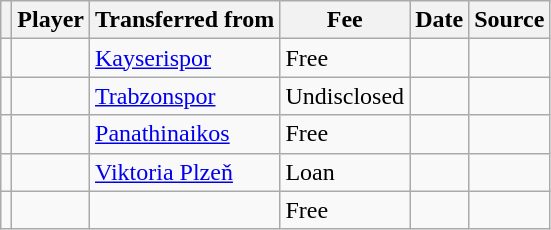<table class="wikitable plainrowheaders sortable">
<tr>
<th></th>
<th scope="col">Player</th>
<th>Transferred from</th>
<th style="width: 65px;">Fee</th>
<th scope="col">Date</th>
<th scope="col">Source</th>
</tr>
<tr>
<td align="center"></td>
<td></td>
<td> <a href='#'>Kayserispor</a></td>
<td>Free</td>
<td></td>
<td></td>
</tr>
<tr>
<td align="center"></td>
<td></td>
<td> <a href='#'>Trabzonspor</a></td>
<td>Undisclosed</td>
<td></td>
<td></td>
</tr>
<tr>
<td align="center"></td>
<td></td>
<td> <a href='#'>Panathinaikos</a></td>
<td>Free</td>
<td></td>
<td></td>
</tr>
<tr>
<td align="center"></td>
<td></td>
<td> <a href='#'>Viktoria Plzeň</a></td>
<td>Loan</td>
<td></td>
<td></td>
</tr>
<tr>
<td align="center"></td>
<td></td>
<td></td>
<td>Free</td>
<td></td>
<td></td>
</tr>
</table>
